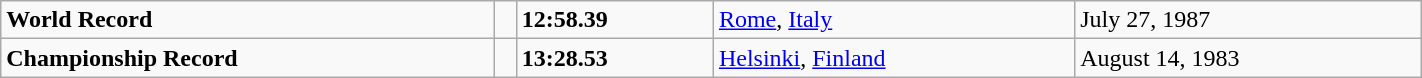<table class="wikitable" width=75%>
<tr>
<td><strong>World Record</strong></td>
<td></td>
<td><strong>12:58.39</strong></td>
<td><a href='#'>Rome</a>, <a href='#'>Italy</a></td>
<td>July 27, 1987</td>
</tr>
<tr>
<td><strong>Championship Record</strong></td>
<td></td>
<td><strong>13:28.53</strong></td>
<td><a href='#'>Helsinki</a>, <a href='#'>Finland</a></td>
<td>August 14, 1983</td>
</tr>
</table>
